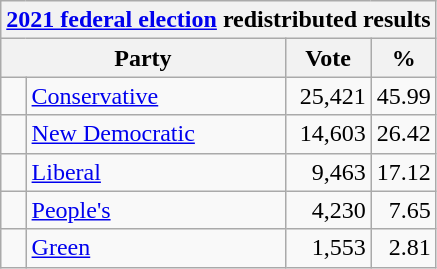<table class="wikitable">
<tr>
<th colspan="4"><a href='#'>2021 federal election</a> redistributed results</th>
</tr>
<tr>
<th bgcolor="#DDDDFF" width="130px" colspan="2">Party</th>
<th bgcolor="#DDDDFF" width="50px">Vote</th>
<th bgcolor="#DDDDFF" width="30px">%</th>
</tr>
<tr>
<td> </td>
<td><a href='#'>Conservative</a></td>
<td align=right>25,421</td>
<td align=right>45.99</td>
</tr>
<tr>
<td> </td>
<td><a href='#'>New Democratic</a></td>
<td align=right>14,603</td>
<td align=right>26.42</td>
</tr>
<tr>
<td> </td>
<td><a href='#'>Liberal</a></td>
<td align=right>9,463</td>
<td align=right>17.12</td>
</tr>
<tr>
<td> </td>
<td><a href='#'>People's</a></td>
<td align=right>4,230</td>
<td align=right>7.65</td>
</tr>
<tr>
<td> </td>
<td><a href='#'>Green</a></td>
<td align=right>1,553</td>
<td align=right>2.81</td>
</tr>
</table>
